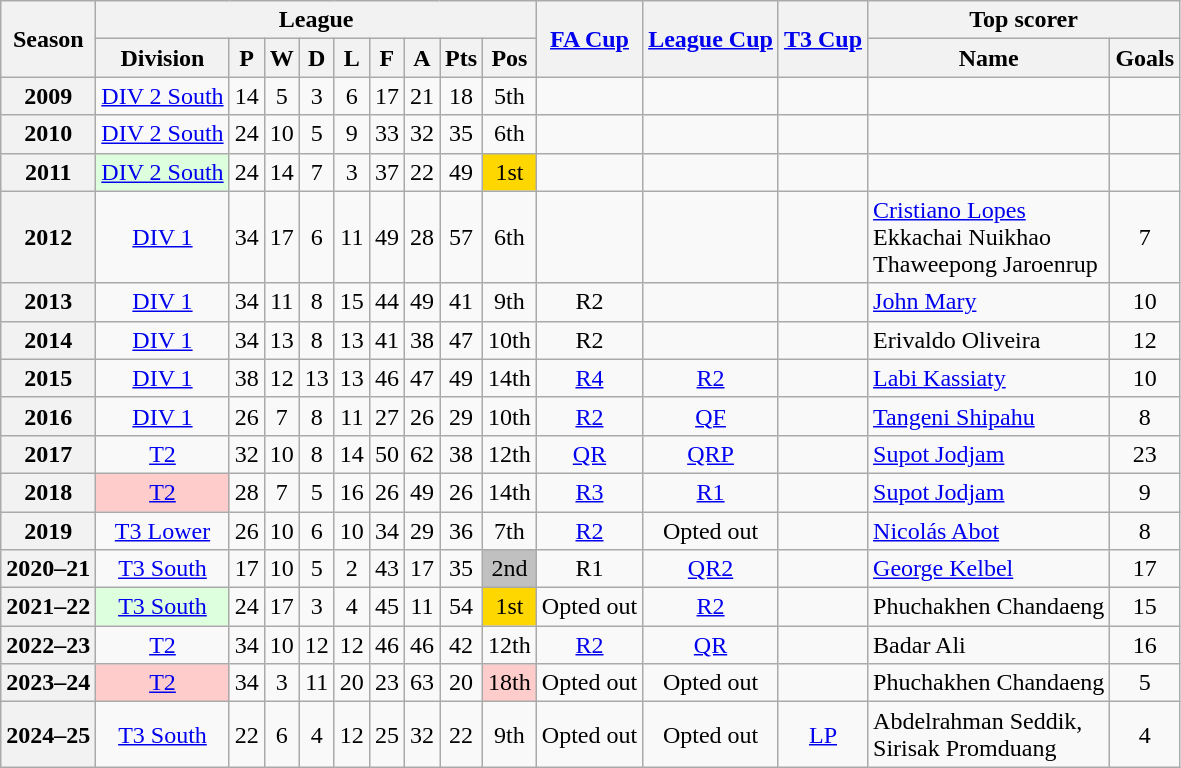<table class="wikitable" style="text-align: center">
<tr>
<th rowspan=2>Season</th>
<th colspan=9>League</th>
<th rowspan=2><a href='#'>FA Cup</a></th>
<th rowspan=2><a href='#'>League Cup</a></th>
<th rowspan=2><a href='#'>T3 Cup</a></th>
<th colspan=2>Top scorer</th>
</tr>
<tr>
<th>Division</th>
<th>P</th>
<th>W</th>
<th>D</th>
<th>L</th>
<th>F</th>
<th>A</th>
<th>Pts</th>
<th>Pos</th>
<th>Name</th>
<th>Goals</th>
</tr>
<tr>
<th>2009</th>
<td><a href='#'>DIV 2 South</a></td>
<td>14</td>
<td>5</td>
<td>3</td>
<td>6</td>
<td>17</td>
<td>21</td>
<td>18</td>
<td>5th</td>
<td></td>
<td></td>
<td></td>
<td></td>
<td></td>
</tr>
<tr>
<th>2010</th>
<td><a href='#'>DIV 2 South</a></td>
<td>24</td>
<td>10</td>
<td>5</td>
<td>9</td>
<td>33</td>
<td>32</td>
<td>35</td>
<td>6th</td>
<td></td>
<td></td>
<td></td>
<td></td>
<td></td>
</tr>
<tr>
<th>2011</th>
<td bgcolor="#DDFFDD"><a href='#'>DIV 2 South</a></td>
<td>24</td>
<td>14</td>
<td>7</td>
<td>3</td>
<td>37</td>
<td>22</td>
<td>49</td>
<td bgcolor=Gold>1st</td>
<td></td>
<td></td>
<td></td>
<td></td>
<td></td>
</tr>
<tr>
<th>2012</th>
<td><a href='#'>DIV 1</a></td>
<td>34</td>
<td>17</td>
<td>6</td>
<td>11</td>
<td>49</td>
<td>28</td>
<td>57</td>
<td>6th</td>
<td></td>
<td></td>
<td></td>
<td align="left"> <a href='#'>Cristiano Lopes</a><br> Ekkachai Nuikhao<br> Thaweepong Jaroenrup</td>
<td>7</td>
</tr>
<tr>
<th>2013</th>
<td><a href='#'>DIV 1</a></td>
<td>34</td>
<td>11</td>
<td>8</td>
<td>15</td>
<td>44</td>
<td>49</td>
<td>41</td>
<td>9th</td>
<td>R2</td>
<td></td>
<td></td>
<td align="left"> <a href='#'>John Mary</a></td>
<td>10</td>
</tr>
<tr>
<th>2014</th>
<td><a href='#'>DIV 1</a></td>
<td>34</td>
<td>13</td>
<td>8</td>
<td>13</td>
<td>41</td>
<td>38</td>
<td>47</td>
<td>10th</td>
<td>R2</td>
<td></td>
<td></td>
<td align="left"> Erivaldo Oliveira</td>
<td>12</td>
</tr>
<tr>
<th>2015</th>
<td><a href='#'>DIV 1</a></td>
<td>38</td>
<td>12</td>
<td>13</td>
<td>13</td>
<td>46</td>
<td>47</td>
<td>49</td>
<td>14th</td>
<td><a href='#'>R4</a></td>
<td><a href='#'>R2</a></td>
<td></td>
<td align="left"> <a href='#'>Labi Kassiaty</a></td>
<td>10</td>
</tr>
<tr>
<th>2016</th>
<td><a href='#'>DIV 1</a></td>
<td>26</td>
<td>7</td>
<td>8</td>
<td>11</td>
<td>27</td>
<td>26</td>
<td>29</td>
<td>10th</td>
<td><a href='#'>R2</a></td>
<td><a href='#'>QF</a></td>
<td></td>
<td align="left"> <a href='#'>Tangeni Shipahu</a></td>
<td>8</td>
</tr>
<tr>
<th>2017</th>
<td><a href='#'>T2</a></td>
<td>32</td>
<td>10</td>
<td>8</td>
<td>14</td>
<td>50</td>
<td>62</td>
<td>38</td>
<td>12th</td>
<td><a href='#'>QR</a></td>
<td><a href='#'>QRP</a></td>
<td></td>
<td align="left"> <a href='#'>Supot Jodjam</a></td>
<td>23</td>
</tr>
<tr>
<th>2018</th>
<td bgcolor= "#FFCCCC"><a href='#'>T2</a></td>
<td>28</td>
<td>7</td>
<td>5</td>
<td>16</td>
<td>26</td>
<td>49</td>
<td>26</td>
<td>14th</td>
<td><a href='#'>R3</a></td>
<td><a href='#'>R1</a></td>
<td></td>
<td align="left"> <a href='#'>Supot Jodjam</a></td>
<td>9</td>
</tr>
<tr>
<th>2019</th>
<td><a href='#'>T3 Lower</a></td>
<td>26</td>
<td>10</td>
<td>6</td>
<td>10</td>
<td>34</td>
<td>29</td>
<td>36</td>
<td>7th</td>
<td><a href='#'>R2</a></td>
<td>Opted out</td>
<td></td>
<td align="left"> <a href='#'>Nicolás Abot</a></td>
<td>8</td>
</tr>
<tr>
<th>2020–21</th>
<td><a href='#'>T3 South</a></td>
<td>17</td>
<td>10</td>
<td>5</td>
<td>2</td>
<td>43</td>
<td>17</td>
<td>35</td>
<td bgcolor=silver>2nd</td>
<td>R1</td>
<td><a href='#'>QR2</a></td>
<td></td>
<td align="left"> <a href='#'>George Kelbel</a></td>
<td>17</td>
</tr>
<tr>
<th>2021–22</th>
<td bgcolor="#DDFFDD"><a href='#'>T3 South</a></td>
<td>24</td>
<td>17</td>
<td>3</td>
<td>4</td>
<td>45</td>
<td>11</td>
<td>54</td>
<td bgcolor=gold>1st</td>
<td>Opted out</td>
<td><a href='#'>R2</a></td>
<td></td>
<td align="left"> Phuchakhen Chandaeng</td>
<td>15</td>
</tr>
<tr>
<th>2022–23</th>
<td><a href='#'>T2</a></td>
<td>34</td>
<td>10</td>
<td>12</td>
<td>12</td>
<td>46</td>
<td>46</td>
<td>42</td>
<td>12th</td>
<td><a href='#'>R2</a></td>
<td><a href='#'>QR</a></td>
<td></td>
<td align="left"> Badar Ali</td>
<td>16</td>
</tr>
<tr>
<th>2023–24</th>
<td bgcolor= "#FFCCCC"><a href='#'>T2</a></td>
<td>34</td>
<td>3</td>
<td>11</td>
<td>20</td>
<td>23</td>
<td>63</td>
<td>20</td>
<td bgcolor= "#FFCCCC">18th</td>
<td>Opted out</td>
<td>Opted out</td>
<td></td>
<td align="left"> Phuchakhen Chandaeng</td>
<td>5</td>
</tr>
<tr>
<th>2024–25</th>
<td><a href='#'>T3 South</a></td>
<td>22</td>
<td>6</td>
<td>4</td>
<td>12</td>
<td>25</td>
<td>32</td>
<td>22</td>
<td>9th</td>
<td>Opted out</td>
<td>Opted out</td>
<td><a href='#'>LP</a></td>
<td align="left"> Abdelrahman Seddik,<br> Sirisak Promduang</td>
<td>4</td>
</tr>
</table>
